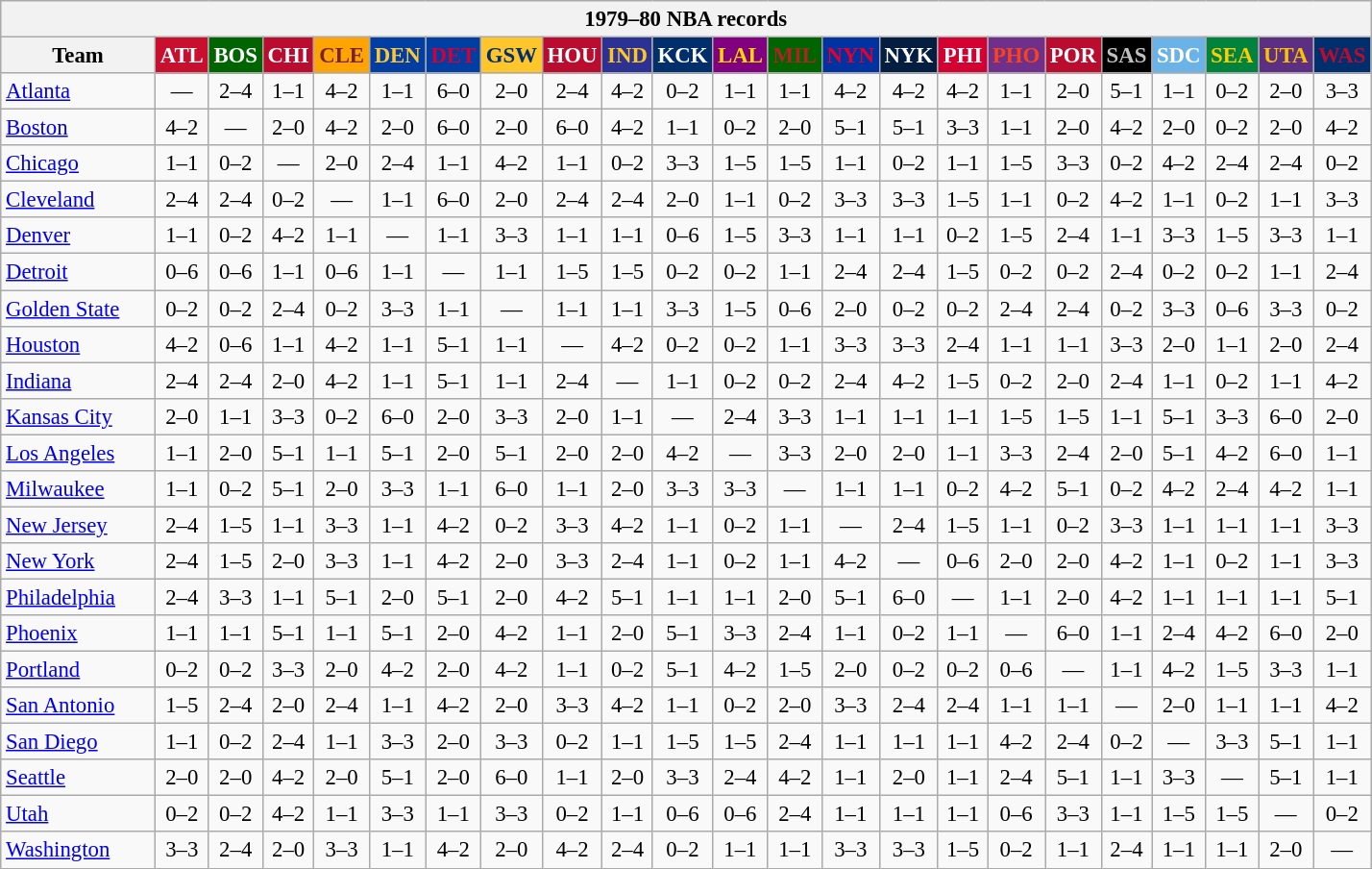<table class="wikitable" style="font-size:95%; text-align:center;">
<tr>
<th colspan=23>1979–80 NBA records</th>
</tr>
<tr>
<th width=100>Team</th>
<th style="background:#C90F2E;color:#FFFFFF;width=35">ATL</th>
<th style="background:#006400;color:#FFFFFF;width=35">BOS</th>
<th style="background:#BA0C2F;color:#FFFFFF;width=35">CHI</th>
<th style="background:#FFA402;color:#77222F;width=35">CLE</th>
<th style="background:#003EA4;color:#FDC835;width=35">DEN</th>
<th style="background:#003EA4;color:#D50032;width=35">DET</th>
<th style="background:#FFC62C;color:#012F6B;width=35">GSW</th>
<th style="background:#BA0C2F;color:#FFFFFF;width=35">HOU</th>
<th style="background:#2C3294;color:#FCC624;width=35">IND</th>
<th style="background:#012F6B;color:#FFFFFF;width=35">KCK</th>
<th style="background:#800080;color:#FFD700;width=35">LAL</th>
<th style="background:#006400;color:#B22222;width=35">MIL</th>
<th style="background:#0032A1;color:#E5002B;width=35">NYN</th>
<th style="background:#031E41;color:#FFFFFF;width=35">NYK</th>
<th style="background:#D40032;color:#FFFFFF;width=35">PHI</th>
<th style="background:#702F8B;color:#FA4417;width=35">PHO</th>
<th style="background:#BA0C2F;color:#FFFFFF;width=35">POR</th>
<th style="background:#000000;color:#C0C0C0;width=35">SAS</th>
<th style="background:#6BB3E6;color:#FFFFFF;width=35">SDC</th>
<th style="background:#00843D;color:#FFCD01;width=35">SEA</th>
<th style="background:#5C2F83;color:#FCC200;width=35">UTA</th>
<th style="background:#012F6D;color:#BA0C2F;width=35">WAS</th>
</tr>
<tr>
<td style="text-align:left;"><a href='#'>Atlanta</a></td>
<td>—</td>
<td>2–4</td>
<td>1–1</td>
<td>4–2</td>
<td>1–1</td>
<td>6–0</td>
<td>2–0</td>
<td>2–4</td>
<td>4–2</td>
<td>0–2</td>
<td>1–1</td>
<td>1–1</td>
<td>4–2</td>
<td>4–2</td>
<td>4–2</td>
<td>1–1</td>
<td>2–0</td>
<td>5–1</td>
<td>1–1</td>
<td>0–2</td>
<td>2–0</td>
<td>3–3</td>
</tr>
<tr>
<td style="text-align:left;"><a href='#'>Boston</a></td>
<td>4–2</td>
<td>—</td>
<td>2–0</td>
<td>4–2</td>
<td>2–0</td>
<td>6–0</td>
<td>2–0</td>
<td>6–0</td>
<td>4–2</td>
<td>1–1</td>
<td>0–2</td>
<td>2–0</td>
<td>5–1</td>
<td>5–1</td>
<td>3–3</td>
<td>1–1</td>
<td>2–0</td>
<td>4–2</td>
<td>2–0</td>
<td>0–2</td>
<td>2–0</td>
<td>4–2</td>
</tr>
<tr>
<td style="text-align:left;"><a href='#'>Chicago</a></td>
<td>1–1</td>
<td>0–2</td>
<td>—</td>
<td>2–0</td>
<td>2–4</td>
<td>1–1</td>
<td>4–2</td>
<td>1–1</td>
<td>0–2</td>
<td>3–3</td>
<td>1–5</td>
<td>1–5</td>
<td>1–1</td>
<td>0–2</td>
<td>1–1</td>
<td>1–5</td>
<td>3–3</td>
<td>0–2</td>
<td>4–2</td>
<td>2–4</td>
<td>2–4</td>
<td>0–2</td>
</tr>
<tr>
<td style="text-align:left;"><a href='#'>Cleveland</a></td>
<td>2–4</td>
<td>2–4</td>
<td>0–2</td>
<td>—</td>
<td>1–1</td>
<td>6–0</td>
<td>2–0</td>
<td>2–4</td>
<td>2–4</td>
<td>2–0</td>
<td>1–1</td>
<td>0–2</td>
<td>3–3</td>
<td>3–3</td>
<td>1–5</td>
<td>1–1</td>
<td>0–2</td>
<td>4–2</td>
<td>1–1</td>
<td>0–2</td>
<td>1–1</td>
<td>3–3</td>
</tr>
<tr>
<td style="text-align:left;"><a href='#'>Denver</a></td>
<td>1–1</td>
<td>0–2</td>
<td>4–2</td>
<td>1–1</td>
<td>—</td>
<td>1–1</td>
<td>3–3</td>
<td>1–1</td>
<td>1–1</td>
<td>0–6</td>
<td>1–5</td>
<td>3–3</td>
<td>1–1</td>
<td>1–1</td>
<td>0–2</td>
<td>1–5</td>
<td>2–4</td>
<td>1–1</td>
<td>3–3</td>
<td>1–5</td>
<td>3–3</td>
<td>1–1</td>
</tr>
<tr>
<td style="text-align:left;"><a href='#'>Detroit</a></td>
<td>0–6</td>
<td>0–6</td>
<td>1–1</td>
<td>0–6</td>
<td>1–1</td>
<td>—</td>
<td>1–1</td>
<td>1–5</td>
<td>1–5</td>
<td>0–2</td>
<td>0–2</td>
<td>1–1</td>
<td>2–4</td>
<td>2–4</td>
<td>1–5</td>
<td>0–2</td>
<td>0–2</td>
<td>2–4</td>
<td>0–2</td>
<td>0–2</td>
<td>1–1</td>
<td>2–4</td>
</tr>
<tr>
<td style="text-align:left;"><a href='#'>Golden State</a></td>
<td>0–2</td>
<td>0–2</td>
<td>2–4</td>
<td>0–2</td>
<td>3–3</td>
<td>1–1</td>
<td>—</td>
<td>1–1</td>
<td>1–1</td>
<td>3–3</td>
<td>1–5</td>
<td>0–6</td>
<td>2–0</td>
<td>0–2</td>
<td>0–2</td>
<td>2–4</td>
<td>2–4</td>
<td>0–2</td>
<td>3–3</td>
<td>0–6</td>
<td>3–3</td>
<td>0–2</td>
</tr>
<tr>
<td style="text-align:left;"><a href='#'>Houston</a></td>
<td>4–2</td>
<td>0–6</td>
<td>1–1</td>
<td>4–2</td>
<td>1–1</td>
<td>5–1</td>
<td>1–1</td>
<td>—</td>
<td>4–2</td>
<td>0–2</td>
<td>0–2</td>
<td>1–1</td>
<td>3–3</td>
<td>3–3</td>
<td>2–4</td>
<td>1–1</td>
<td>1–1</td>
<td>3–3</td>
<td>2–0</td>
<td>1–1</td>
<td>2–0</td>
<td>2–4</td>
</tr>
<tr>
<td style="text-align:left;"><a href='#'>Indiana</a></td>
<td>2–4</td>
<td>2–4</td>
<td>2–0</td>
<td>4–2</td>
<td>1–1</td>
<td>5–1</td>
<td>1–1</td>
<td>2–4</td>
<td>—</td>
<td>1–1</td>
<td>0–2</td>
<td>0–2</td>
<td>2–4</td>
<td>4–2</td>
<td>1–5</td>
<td>0–2</td>
<td>2–0</td>
<td>2–4</td>
<td>1–1</td>
<td>0–2</td>
<td>1–1</td>
<td>4–2</td>
</tr>
<tr>
<td style="text-align:left;"><a href='#'>Kansas City</a></td>
<td>2–0</td>
<td>1–1</td>
<td>3–3</td>
<td>0–2</td>
<td>6–0</td>
<td>2–0</td>
<td>3–3</td>
<td>2–0</td>
<td>1–1</td>
<td>—</td>
<td>2–4</td>
<td>3–3</td>
<td>1–1</td>
<td>1–1</td>
<td>1–1</td>
<td>1–5</td>
<td>1–5</td>
<td>1–1</td>
<td>5–1</td>
<td>3–3</td>
<td>6–0</td>
<td>2–0</td>
</tr>
<tr>
<td style="text-align:left;"><a href='#'>Los Angeles</a></td>
<td>1–1</td>
<td>2–0</td>
<td>5–1</td>
<td>1–1</td>
<td>5–1</td>
<td>2–0</td>
<td>5–1</td>
<td>2–0</td>
<td>2–0</td>
<td>4–2</td>
<td>—</td>
<td>3–3</td>
<td>2–0</td>
<td>2–0</td>
<td>1–1</td>
<td>3–3</td>
<td>2–4</td>
<td>2–0</td>
<td>5–1</td>
<td>4–2</td>
<td>6–0</td>
<td>1–1</td>
</tr>
<tr>
<td style="text-align:left;"><a href='#'>Milwaukee</a></td>
<td>1–1</td>
<td>0–2</td>
<td>5–1</td>
<td>2–0</td>
<td>3–3</td>
<td>1–1</td>
<td>6–0</td>
<td>1–1</td>
<td>2–0</td>
<td>3–3</td>
<td>3–3</td>
<td>—</td>
<td>1–1</td>
<td>1–1</td>
<td>0–2</td>
<td>4–2</td>
<td>5–1</td>
<td>0–2</td>
<td>4–2</td>
<td>2–4</td>
<td>4–2</td>
<td>1–1</td>
</tr>
<tr>
<td style="text-align:left;"><a href='#'>New Jersey</a></td>
<td>2–4</td>
<td>1–5</td>
<td>1–1</td>
<td>3–3</td>
<td>1–1</td>
<td>4–2</td>
<td>0–2</td>
<td>3–3</td>
<td>4–2</td>
<td>1–1</td>
<td>0–2</td>
<td>1–1</td>
<td>—</td>
<td>2–4</td>
<td>1–5</td>
<td>1–1</td>
<td>0–2</td>
<td>3–3</td>
<td>1–1</td>
<td>1–1</td>
<td>1–1</td>
<td>3–3</td>
</tr>
<tr>
<td style="text-align:left;"><a href='#'>New York</a></td>
<td>2–4</td>
<td>1–5</td>
<td>2–0</td>
<td>3–3</td>
<td>1–1</td>
<td>4–2</td>
<td>2–0</td>
<td>3–3</td>
<td>2–4</td>
<td>1–1</td>
<td>0–2</td>
<td>1–1</td>
<td>4–2</td>
<td>—</td>
<td>0–6</td>
<td>2–0</td>
<td>2–0</td>
<td>4–2</td>
<td>1–1</td>
<td>0–2</td>
<td>1–1</td>
<td>3–3</td>
</tr>
<tr>
<td style="text-align:left;"><a href='#'>Philadelphia</a></td>
<td>2–4</td>
<td>3–3</td>
<td>1–1</td>
<td>5–1</td>
<td>2–0</td>
<td>5–1</td>
<td>2–0</td>
<td>4–2</td>
<td>5–1</td>
<td>1–1</td>
<td>1–1</td>
<td>2–0</td>
<td>5–1</td>
<td>6–0</td>
<td>—</td>
<td>1–1</td>
<td>2–0</td>
<td>4–2</td>
<td>1–1</td>
<td>1–1</td>
<td>1–1</td>
<td>5–1</td>
</tr>
<tr>
<td style="text-align:left;"><a href='#'>Phoenix</a></td>
<td>1–1</td>
<td>1–1</td>
<td>5–1</td>
<td>1–1</td>
<td>5–1</td>
<td>2–0</td>
<td>4–2</td>
<td>1–1</td>
<td>2–0</td>
<td>5–1</td>
<td>3–3</td>
<td>2–4</td>
<td>1–1</td>
<td>0–2</td>
<td>1–1</td>
<td>—</td>
<td>6–0</td>
<td>1–1</td>
<td>2–4</td>
<td>4–2</td>
<td>6–0</td>
<td>2–0</td>
</tr>
<tr>
<td style="text-align:left;"><a href='#'>Portland</a></td>
<td>0–2</td>
<td>0–2</td>
<td>3–3</td>
<td>2–0</td>
<td>4–2</td>
<td>2–0</td>
<td>4–2</td>
<td>1–1</td>
<td>0–2</td>
<td>5–1</td>
<td>4–2</td>
<td>1–5</td>
<td>2–0</td>
<td>0–2</td>
<td>0–2</td>
<td>0–6</td>
<td>—</td>
<td>1–1</td>
<td>4–2</td>
<td>1–5</td>
<td>3–3</td>
<td>1–1</td>
</tr>
<tr>
<td style="text-align:left;"><a href='#'>San Antonio</a></td>
<td>1–5</td>
<td>2–4</td>
<td>2–0</td>
<td>2–4</td>
<td>1–1</td>
<td>4–2</td>
<td>2–0</td>
<td>3–3</td>
<td>4–2</td>
<td>1–1</td>
<td>0–2</td>
<td>2–0</td>
<td>3–3</td>
<td>2–4</td>
<td>2–4</td>
<td>1–1</td>
<td>1–1</td>
<td>—</td>
<td>2–0</td>
<td>1–1</td>
<td>1–1</td>
<td>4–2</td>
</tr>
<tr>
<td style="text-align:left;"><a href='#'>San Diego</a></td>
<td>1–1</td>
<td>0–2</td>
<td>2–4</td>
<td>1–1</td>
<td>3–3</td>
<td>2–0</td>
<td>3–3</td>
<td>0–2</td>
<td>1–1</td>
<td>1–5</td>
<td>1–5</td>
<td>2–4</td>
<td>1–1</td>
<td>1–1</td>
<td>1–1</td>
<td>4–2</td>
<td>2–4</td>
<td>0–2</td>
<td>—</td>
<td>3–3</td>
<td>5–1</td>
<td>1–1</td>
</tr>
<tr>
<td style="text-align:left;"><a href='#'>Seattle</a></td>
<td>2–0</td>
<td>2–0</td>
<td>4–2</td>
<td>2–0</td>
<td>5–1</td>
<td>2–0</td>
<td>6–0</td>
<td>1–1</td>
<td>2–0</td>
<td>3–3</td>
<td>2–4</td>
<td>4–2</td>
<td>1–1</td>
<td>2–0</td>
<td>1–1</td>
<td>2–4</td>
<td>5–1</td>
<td>1–1</td>
<td>3–3</td>
<td>—</td>
<td>5–1</td>
<td>1–1</td>
</tr>
<tr>
<td style="text-align:left;"><a href='#'>Utah</a></td>
<td>0–2</td>
<td>0–2</td>
<td>4–2</td>
<td>1–1</td>
<td>3–3</td>
<td>1–1</td>
<td>3–3</td>
<td>0–2</td>
<td>1–1</td>
<td>0–6</td>
<td>0–6</td>
<td>2–4</td>
<td>1–1</td>
<td>1–1</td>
<td>1–1</td>
<td>0–6</td>
<td>3–3</td>
<td>1–1</td>
<td>1–5</td>
<td>1–5</td>
<td>—</td>
<td>0–2</td>
</tr>
<tr>
<td style="text-align:left;"><a href='#'>Washington</a></td>
<td>3–3</td>
<td>2–4</td>
<td>2–0</td>
<td>3–3</td>
<td>1–1</td>
<td>4–2</td>
<td>2–0</td>
<td>4–2</td>
<td>2–4</td>
<td>0–2</td>
<td>1–1</td>
<td>1–1</td>
<td>3–3</td>
<td>3–3</td>
<td>1–5</td>
<td>0–2</td>
<td>1–1</td>
<td>2–4</td>
<td>1–1</td>
<td>1–1</td>
<td>2–0</td>
<td>—</td>
</tr>
</table>
